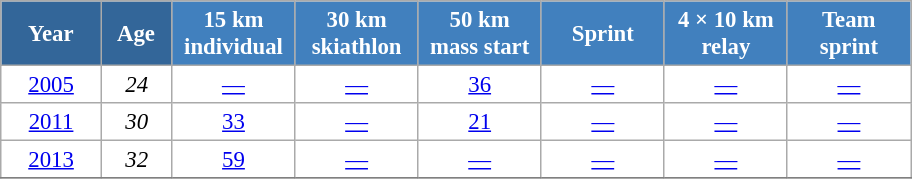<table class="wikitable" style="font-size:95%; text-align:center; border:grey solid 1px; border-collapse:collapse; background:#ffffff;">
<tr>
<th style="background-color:#369; color:white; width:60px;"> Year </th>
<th style="background-color:#369; color:white; width:40px;"> Age </th>
<th style="background-color:#4180be; color:white; width:75px;"> 15 km <br> individual </th>
<th style="background-color:#4180be; color:white; width:75px;"> 30 km <br> skiathlon </th>
<th style="background-color:#4180be; color:white; width:75px;"> 50 km <br> mass start </th>
<th style="background-color:#4180be; color:white; width:75px;"> Sprint </th>
<th style="background-color:#4180be; color:white; width:75px;"> 4 × 10 km <br> relay </th>
<th style="background-color:#4180be; color:white; width:75px;"> Team <br> sprint </th>
</tr>
<tr>
<td><a href='#'>2005</a></td>
<td><em>24</em></td>
<td><a href='#'>—</a></td>
<td><a href='#'>—</a></td>
<td><a href='#'>36</a></td>
<td><a href='#'>—</a></td>
<td><a href='#'>—</a></td>
<td><a href='#'>—</a></td>
</tr>
<tr>
<td><a href='#'>2011</a></td>
<td><em>30</em></td>
<td><a href='#'>33</a></td>
<td><a href='#'>—</a></td>
<td><a href='#'>21</a></td>
<td><a href='#'>—</a></td>
<td><a href='#'>—</a></td>
<td><a href='#'>—</a></td>
</tr>
<tr>
<td><a href='#'>2013</a></td>
<td><em>32</em></td>
<td><a href='#'>59</a></td>
<td><a href='#'>—</a></td>
<td><a href='#'>—</a></td>
<td><a href='#'>—</a></td>
<td><a href='#'>—</a></td>
<td><a href='#'>—</a></td>
</tr>
<tr>
</tr>
</table>
